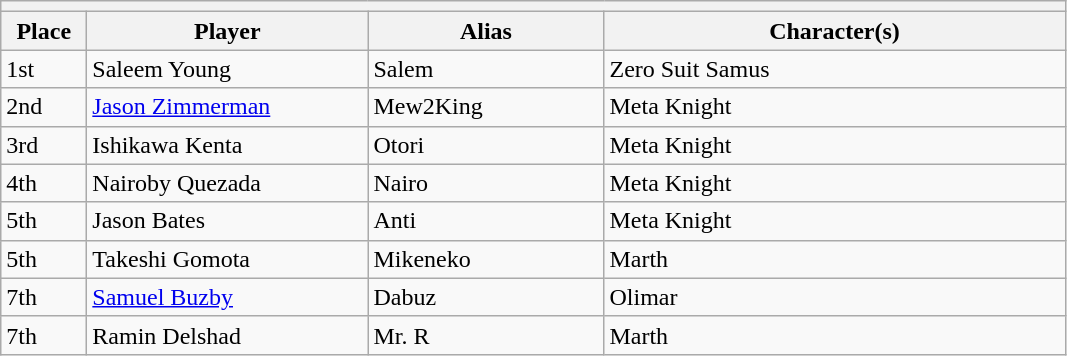<table class="wikitable">
<tr>
<th colspan=4></th>
</tr>
<tr>
<th style="width:50px;">Place</th>
<th style="width:180px;">Player</th>
<th style="width:150px;">Alias</th>
<th style="width:300px;">Character(s)</th>
</tr>
<tr>
<td>1st</td>
<td> Saleem Young</td>
<td>Salem</td>
<td>Zero Suit Samus</td>
</tr>
<tr>
<td>2nd</td>
<td> <a href='#'>Jason Zimmerman</a></td>
<td>Mew2King</td>
<td>Meta Knight</td>
</tr>
<tr>
<td>3rd</td>
<td> Ishikawa Kenta</td>
<td>Otori</td>
<td>Meta Knight</td>
</tr>
<tr>
<td>4th</td>
<td> Nairoby Quezada</td>
<td>Nairo</td>
<td>Meta Knight</td>
</tr>
<tr>
<td>5th</td>
<td> Jason Bates</td>
<td>Anti</td>
<td>Meta Knight</td>
</tr>
<tr>
<td>5th</td>
<td> Takeshi Gomota</td>
<td>Mikeneko</td>
<td>Marth</td>
</tr>
<tr>
<td>7th</td>
<td> <a href='#'>Samuel Buzby</a></td>
<td>Dabuz</td>
<td>Olimar</td>
</tr>
<tr>
<td>7th</td>
<td> Ramin Delshad</td>
<td>Mr. R</td>
<td>Marth</td>
</tr>
</table>
